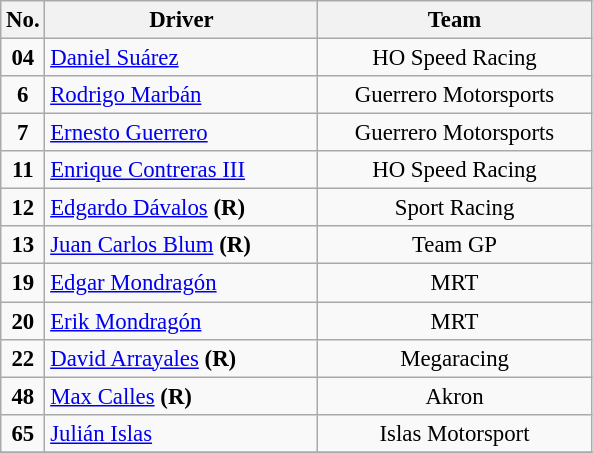<table class="wikitable" style="font-size: 95%">
<tr>
<th align="center">No.</th>
<th align="center" width="175">Driver</th>
<th align="center" width="175">Team</th>
</tr>
<tr>
<td align="center"><strong>04</strong></td>
<td> <a href='#'>Daniel Suárez</a></td>
<td align="center">HO Speed Racing</td>
</tr>
<tr>
<td align="center"><strong>6</strong></td>
<td> <a href='#'>Rodrigo Marbán</a></td>
<td align="center">Guerrero Motorsports</td>
</tr>
<tr>
<td align="center"><strong>7</strong></td>
<td> <a href='#'>Ernesto Guerrero</a></td>
<td align="center">Guerrero Motorsports</td>
</tr>
<tr>
<td align="center"><strong>11</strong></td>
<td> <a href='#'>Enrique Contreras III</a></td>
<td align="center">HO Speed Racing</td>
</tr>
<tr>
<td align="center"><strong>12</strong></td>
<td> <a href='#'>Edgardo Dávalos</a> <strong>(R)</strong></td>
<td align="center">Sport Racing</td>
</tr>
<tr>
<td align="center"><strong>13</strong></td>
<td> <a href='#'>Juan Carlos Blum</a> <strong>(R)</strong></td>
<td align="center">Team GP</td>
</tr>
<tr>
<td align="center"><strong>19</strong></td>
<td> <a href='#'>Edgar Mondragón</a></td>
<td align="center">MRT</td>
</tr>
<tr>
<td align="center"><strong>20</strong></td>
<td> <a href='#'>Erik Mondragón</a></td>
<td align="center">MRT</td>
</tr>
<tr>
<td align="center"><strong>22</strong></td>
<td> <a href='#'>David Arrayales</a> <strong>(R)</strong></td>
<td align="center">Megaracing</td>
</tr>
<tr>
<td align="center"><strong>48</strong></td>
<td> <a href='#'>Max Calles</a> <strong>(R)</strong></td>
<td align="center">Akron</td>
</tr>
<tr>
<td align="center"><strong>65</strong></td>
<td> <a href='#'>Julián Islas</a></td>
<td align="center">Islas Motorsport</td>
</tr>
<tr>
</tr>
</table>
